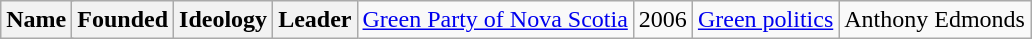<table class="wikitable">
<tr>
<th colspan=2>Name</th>
<th>Founded</th>
<th>Ideology</th>
<th>Leader<br></th>
<td><a href='#'>Green Party of Nova Scotia</a></td>
<td>2006</td>
<td><a href='#'>Green politics</a></td>
<td>Anthony Edmonds</td>
</tr>
</table>
